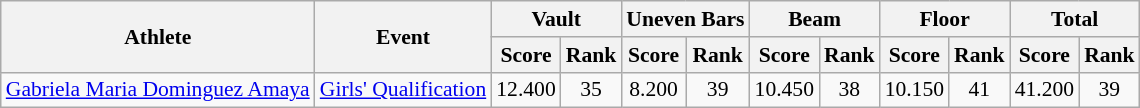<table class="wikitable" border="1" style="font-size:90%">
<tr>
<th rowspan=2>Athlete</th>
<th rowspan=2>Event</th>
<th colspan=2>Vault</th>
<th colspan=2>Uneven Bars</th>
<th colspan=2>Beam</th>
<th colspan=2>Floor</th>
<th colspan=2>Total</th>
</tr>
<tr>
<th>Score</th>
<th>Rank</th>
<th>Score</th>
<th>Rank</th>
<th>Score</th>
<th>Rank</th>
<th>Score</th>
<th>Rank</th>
<th>Score</th>
<th>Rank</th>
</tr>
<tr>
<td><a href='#'>Gabriela Maria Dominguez Amaya</a></td>
<td><a href='#'>Girls' Qualification</a></td>
<td align=center>12.400</td>
<td align=center>35</td>
<td align=center>8.200</td>
<td align=center>39</td>
<td align=center>10.450</td>
<td align=center>38</td>
<td align=center>10.150</td>
<td align=center>41</td>
<td align=center>41.200</td>
<td align=center>39</td>
</tr>
</table>
